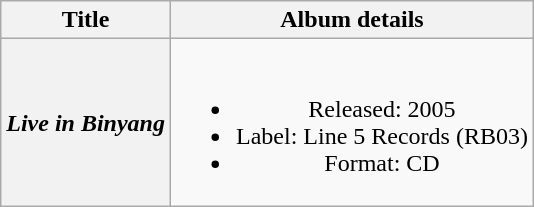<table class="wikitable plainrowheaders" style="text-align:center;">
<tr>
<th scope="col">Title</th>
<th scope="col">Album details</th>
</tr>
<tr>
<th scope="row"><em>Live in Binyang</em></th>
<td><br><ul><li>Released: 2005</li><li>Label: Line 5 Records (RB03)</li><li>Format: CD</li></ul></td>
</tr>
</table>
